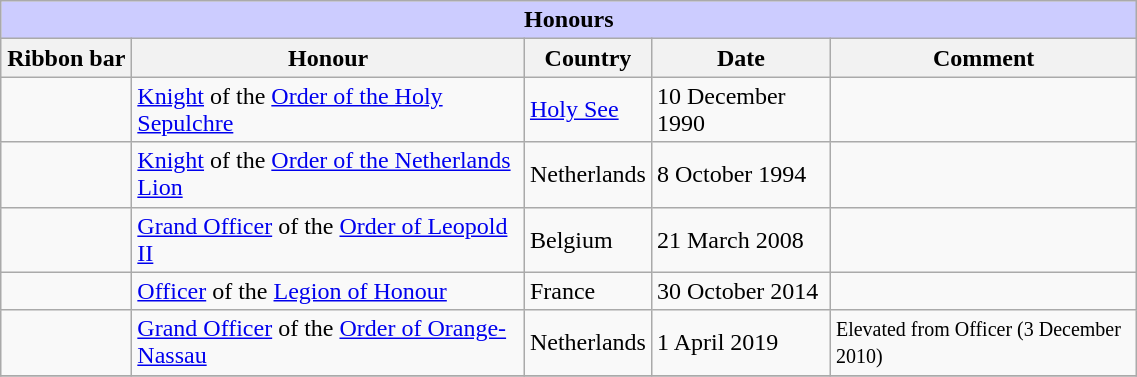<table class="wikitable" style="width:60%;">
<tr style="background:#ccf; text-align:center;">
<td colspan=5><strong>Honours</strong></td>
</tr>
<tr>
<th style="width:80px;">Ribbon bar</th>
<th>Honour</th>
<th>Country</th>
<th>Date</th>
<th>Comment</th>
</tr>
<tr>
<td></td>
<td><a href='#'>Knight</a> of the <a href='#'>Order of the Holy Sepulchre</a></td>
<td><a href='#'>Holy See</a></td>
<td>10 December 1990</td>
<td></td>
</tr>
<tr>
<td></td>
<td><a href='#'>Knight</a> of the <a href='#'>Order of the Netherlands Lion</a></td>
<td>Netherlands</td>
<td>8 October 1994</td>
<td></td>
</tr>
<tr>
<td></td>
<td><a href='#'>Grand Officer</a> of the <a href='#'>Order of Leopold II</a></td>
<td>Belgium</td>
<td>21 March 2008</td>
<td></td>
</tr>
<tr>
<td></td>
<td><a href='#'>Officer</a> of the <a href='#'>Legion of Honour</a></td>
<td>France</td>
<td>30 October 2014</td>
<td></td>
</tr>
<tr>
<td></td>
<td><a href='#'>Grand Officer</a> of the <a href='#'>Order of Orange-Nassau</a></td>
<td>Netherlands</td>
<td>1 April 2019</td>
<td><small>Elevated from Officer (3 December 2010)</small></td>
</tr>
<tr>
</tr>
</table>
